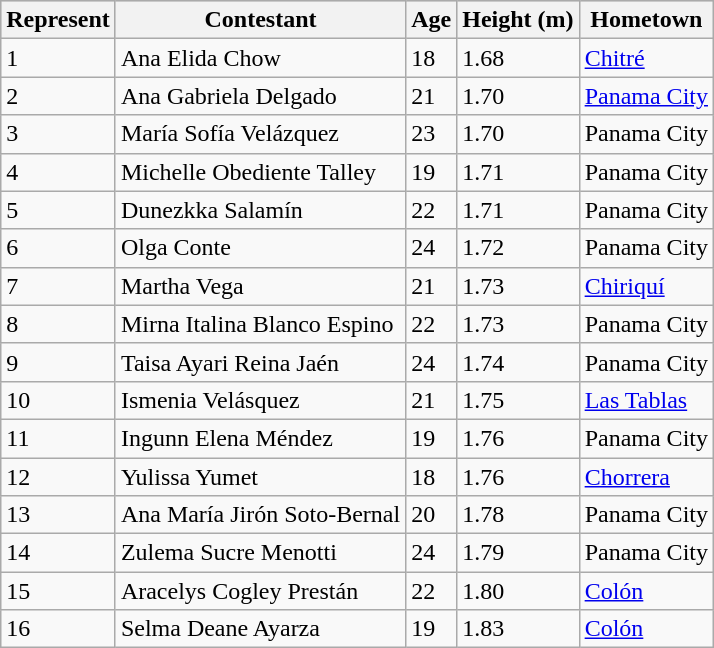<table class="sortable wikitable">
<tr style="background:#ccc;">
<th>Represent</th>
<th>Contestant</th>
<th>Age</th>
<th>Height (m)</th>
<th>Hometown</th>
</tr>
<tr>
<td>1</td>
<td>Ana Elida Chow</td>
<td>18</td>
<td>1.68</td>
<td><a href='#'>Chitré</a></td>
</tr>
<tr>
<td>2</td>
<td>Ana Gabriela Delgado</td>
<td>21</td>
<td>1.70</td>
<td><a href='#'>Panama City</a></td>
</tr>
<tr>
<td>3</td>
<td>María Sofía Velázquez</td>
<td>23</td>
<td>1.70</td>
<td>Panama City</td>
</tr>
<tr>
<td>4</td>
<td>Michelle Obediente Talley</td>
<td>19</td>
<td>1.71</td>
<td>Panama City</td>
</tr>
<tr>
<td>5</td>
<td>Dunezkka Salamín</td>
<td>22</td>
<td>1.71</td>
<td>Panama City</td>
</tr>
<tr>
<td>6</td>
<td>Olga Conte</td>
<td>24</td>
<td>1.72</td>
<td>Panama City</td>
</tr>
<tr>
<td>7</td>
<td>Martha Vega</td>
<td>21</td>
<td>1.73</td>
<td><a href='#'>Chiriquí</a></td>
</tr>
<tr>
<td>8</td>
<td>Mirna Italina Blanco Espino</td>
<td>22</td>
<td>1.73</td>
<td>Panama City</td>
</tr>
<tr>
<td>9</td>
<td>Taisa Ayari Reina Jaén</td>
<td>24</td>
<td>1.74</td>
<td>Panama City</td>
</tr>
<tr>
<td>10</td>
<td>Ismenia Velásquez</td>
<td>21</td>
<td>1.75</td>
<td><a href='#'>Las Tablas</a></td>
</tr>
<tr>
<td>11</td>
<td>Ingunn Elena Méndez</td>
<td>19</td>
<td>1.76</td>
<td>Panama City</td>
</tr>
<tr>
<td>12</td>
<td>Yulissa Yumet</td>
<td>18</td>
<td>1.76</td>
<td><a href='#'>Chorrera</a></td>
</tr>
<tr>
<td>13</td>
<td>Ana María Jirón Soto-Bernal</td>
<td>20</td>
<td>1.78</td>
<td>Panama City</td>
</tr>
<tr>
<td>14</td>
<td>Zulema Sucre Menotti</td>
<td>24</td>
<td>1.79</td>
<td>Panama City</td>
</tr>
<tr>
<td>15</td>
<td>Aracelys Cogley Prestán</td>
<td>22</td>
<td>1.80</td>
<td><a href='#'>Colón</a></td>
</tr>
<tr>
<td>16</td>
<td>Selma Deane Ayarza</td>
<td>19</td>
<td>1.83</td>
<td><a href='#'>Colón</a></td>
</tr>
</table>
